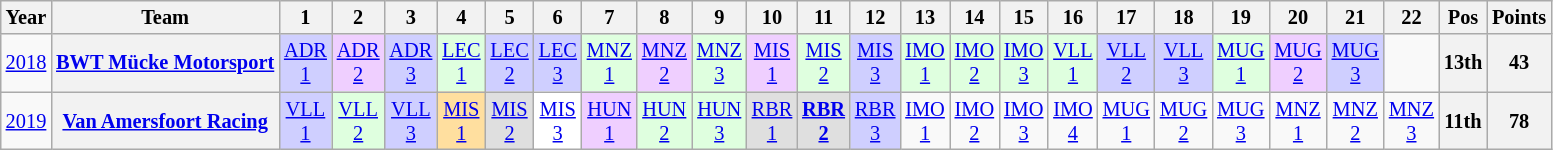<table class="wikitable" style="text-align:center; font-size:85%">
<tr>
<th>Year</th>
<th>Team</th>
<th>1</th>
<th>2</th>
<th>3</th>
<th>4</th>
<th>5</th>
<th>6</th>
<th>7</th>
<th>8</th>
<th>9</th>
<th>10</th>
<th>11</th>
<th>12</th>
<th>13</th>
<th>14</th>
<th>15</th>
<th>16</th>
<th>17</th>
<th>18</th>
<th>19</th>
<th>20</th>
<th>21</th>
<th>22</th>
<th>Pos</th>
<th>Points</th>
</tr>
<tr>
<td><a href='#'>2018</a></td>
<th nowrap><a href='#'>BWT Mücke Motorsport</a></th>
<td style="background:#cfcfff"><a href='#'>ADR<br>1</a><br></td>
<td style="background:#efcfff"><a href='#'>ADR<br>2</a><br></td>
<td style="background:#cfcfff"><a href='#'>ADR<br>3</a><br></td>
<td style="background:#dfffdf"><a href='#'>LEC<br>1</a><br></td>
<td style="background:#cfcfff"><a href='#'>LEC<br>2</a><br></td>
<td style="background:#cfcfff"><a href='#'>LEC<br>3</a><br></td>
<td style="background:#dfffdf"><a href='#'>MNZ<br>1</a><br></td>
<td style="background:#efcfff"><a href='#'>MNZ<br>2</a><br></td>
<td style="background:#dfffdf"><a href='#'>MNZ<br>3</a><br></td>
<td style="background:#efcfff"><a href='#'>MIS<br>1</a><br></td>
<td style="background:#dfffdf"><a href='#'>MIS<br>2</a><br></td>
<td style="background:#cfcfff"><a href='#'>MIS<br>3</a><br></td>
<td style="background:#dfffdf"><a href='#'>IMO<br>1</a><br></td>
<td style="background:#dfffdf"><a href='#'>IMO<br>2</a><br></td>
<td style="background:#dfffdf"><a href='#'>IMO<br>3</a><br></td>
<td style="background:#dfffdf"><a href='#'>VLL<br>1</a><br></td>
<td style="background:#cfcfff"><a href='#'>VLL<br>2</a><br></td>
<td style="background:#cfcfff"><a href='#'>VLL<br>3</a><br></td>
<td style="background:#dfffdf"><a href='#'>MUG<br>1</a><br></td>
<td style="background:#efcfff"><a href='#'>MUG<br>2</a><br></td>
<td style="background:#cfcfff"><a href='#'>MUG<br>3</a><br></td>
<td></td>
<th>13th</th>
<th>43</th>
</tr>
<tr>
<td><a href='#'>2019</a></td>
<th nowrap><a href='#'>Van Amersfoort Racing</a></th>
<td style="background:#cfcfff"><a href='#'>VLL<br>1</a><br></td>
<td style="background:#dfffdf"><a href='#'>VLL<br>2</a><br></td>
<td style="background:#cfcfff"><a href='#'>VLL<br>3</a><br></td>
<td style="background:#ffdf9f"><a href='#'>MIS<br>1</a><br></td>
<td style="background:#dfdfdf"><a href='#'>MIS<br>2</a><br></td>
<td style="background:#ffffff"><a href='#'>MIS<br>3</a><br></td>
<td style="background:#efcfff"><a href='#'>HUN<br>1</a><br></td>
<td style="background:#dfffdf"><a href='#'>HUN<br>2</a><br></td>
<td style="background:#dfffdf"><a href='#'>HUN<br>3</a><br></td>
<td style="background:#dfdfdf"><a href='#'>RBR<br>1</a><br></td>
<td style="background:#dfdfdf"><strong><a href='#'>RBR<br>2</a></strong><br></td>
<td style="background:#cfcfff"><a href='#'>RBR<br>3</a><br></td>
<td><a href='#'>IMO<br>1</a></td>
<td><a href='#'>IMO<br>2</a></td>
<td><a href='#'>IMO<br>3</a></td>
<td><a href='#'>IMO<br>4</a></td>
<td><a href='#'>MUG<br>1</a></td>
<td><a href='#'>MUG<br>2</a></td>
<td><a href='#'>MUG<br>3</a></td>
<td><a href='#'>MNZ<br>1</a></td>
<td><a href='#'>MNZ<br>2</a></td>
<td><a href='#'>MNZ<br>3</a></td>
<th>11th</th>
<th>78</th>
</tr>
</table>
